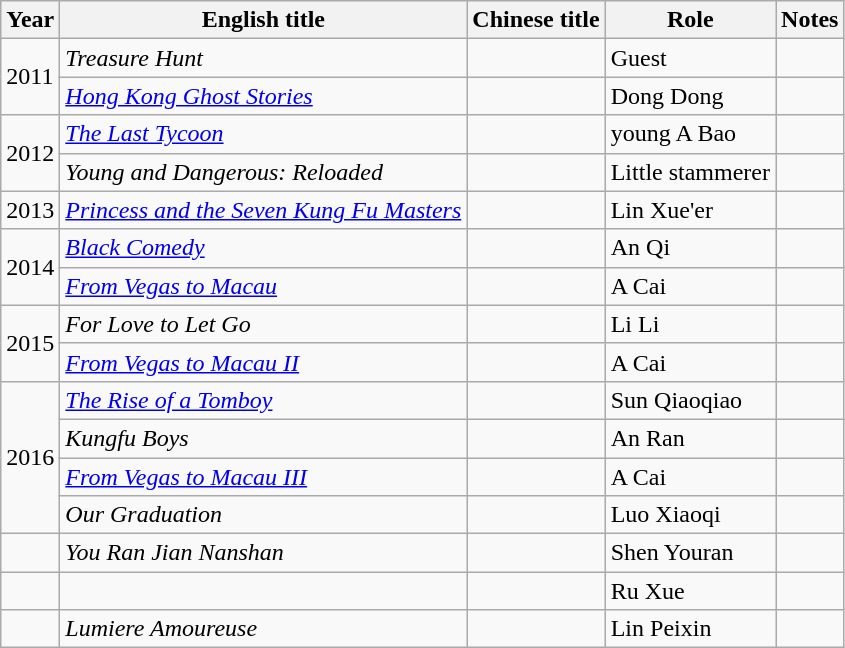<table class="wikitable">
<tr>
<th>Year</th>
<th>English title</th>
<th>Chinese title</th>
<th>Role</th>
<th>Notes</th>
</tr>
<tr>
<td rowspan=2>2011</td>
<td><em>Treasure Hunt</em></td>
<td></td>
<td>Guest</td>
<td></td>
</tr>
<tr>
<td><em><a href='#'>Hong Kong Ghost Stories</a></em></td>
<td></td>
<td>Dong Dong</td>
<td></td>
</tr>
<tr>
<td rowspan=2>2012</td>
<td><em><a href='#'>The Last Tycoon</a></em></td>
<td></td>
<td>young A Bao</td>
<td></td>
</tr>
<tr>
<td><em>Young and Dangerous: Reloaded</em></td>
<td></td>
<td>Little stammerer</td>
<td></td>
</tr>
<tr>
<td>2013</td>
<td><em><a href='#'>Princess and the Seven Kung Fu Masters</a></em></td>
<td></td>
<td>Lin Xue'er</td>
<td></td>
</tr>
<tr>
<td rowspan=2>2014</td>
<td><em><a href='#'>Black Comedy</a></em></td>
<td></td>
<td>An Qi</td>
<td></td>
</tr>
<tr>
<td><em><a href='#'>From Vegas to Macau</a></em></td>
<td></td>
<td>A Cai</td>
<td></td>
</tr>
<tr>
<td rowspan=2>2015</td>
<td><em>For Love to Let Go</em></td>
<td></td>
<td>Li Li</td>
<td></td>
</tr>
<tr>
<td><em><a href='#'>From Vegas to Macau II</a></em></td>
<td></td>
<td>A Cai</td>
<td></td>
</tr>
<tr>
<td rowspan=4>2016</td>
<td><em><a href='#'>The Rise of a Tomboy</a></em></td>
<td></td>
<td>Sun Qiaoqiao</td>
<td></td>
</tr>
<tr>
<td><em>Kungfu Boys</em></td>
<td></td>
<td>An Ran</td>
<td></td>
</tr>
<tr>
<td><em><a href='#'>From Vegas to Macau III</a></em></td>
<td></td>
<td>A Cai</td>
<td></td>
</tr>
<tr>
<td><em>Our Graduation</em></td>
<td></td>
<td>Luo Xiaoqi</td>
<td></td>
</tr>
<tr>
<td></td>
<td><em>You Ran Jian Nanshan</em></td>
<td></td>
<td>Shen Youran</td>
<td></td>
</tr>
<tr>
<td></td>
<td></td>
<td></td>
<td>Ru Xue</td>
<td></td>
</tr>
<tr>
<td></td>
<td><em>Lumiere Amoureuse</em></td>
<td></td>
<td>Lin Peixin</td>
<td></td>
</tr>
</table>
